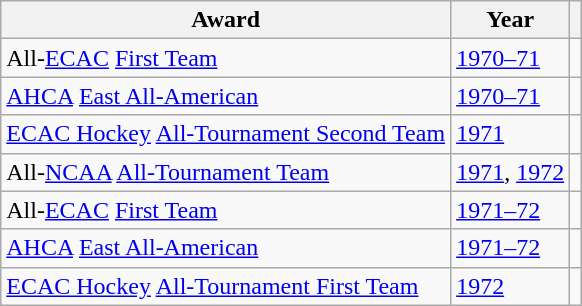<table class="wikitable">
<tr>
<th>Award</th>
<th>Year</th>
<th></th>
</tr>
<tr>
<td>All-<a href='#'>ECAC</a> <a href='#'>First Team</a></td>
<td><a href='#'>1970–71</a></td>
<td></td>
</tr>
<tr>
<td><a href='#'>AHCA</a> <a href='#'>East All-American</a></td>
<td><a href='#'>1970–71</a></td>
<td></td>
</tr>
<tr>
<td><a href='#'>ECAC Hockey</a> <a href='#'>All-Tournament Second Team</a></td>
<td><a href='#'>1971</a></td>
<td></td>
</tr>
<tr>
<td>All-<a href='#'>NCAA</a> <a href='#'>All-Tournament Team</a></td>
<td><a href='#'>1971</a>, <a href='#'>1972</a></td>
<td></td>
</tr>
<tr>
<td>All-<a href='#'>ECAC</a> <a href='#'>First Team</a></td>
<td><a href='#'>1971–72</a></td>
<td></td>
</tr>
<tr>
<td><a href='#'>AHCA</a> <a href='#'>East All-American</a></td>
<td><a href='#'>1971–72</a></td>
<td></td>
</tr>
<tr>
<td><a href='#'>ECAC Hockey</a> <a href='#'>All-Tournament First Team</a></td>
<td><a href='#'>1972</a></td>
<td></td>
</tr>
</table>
